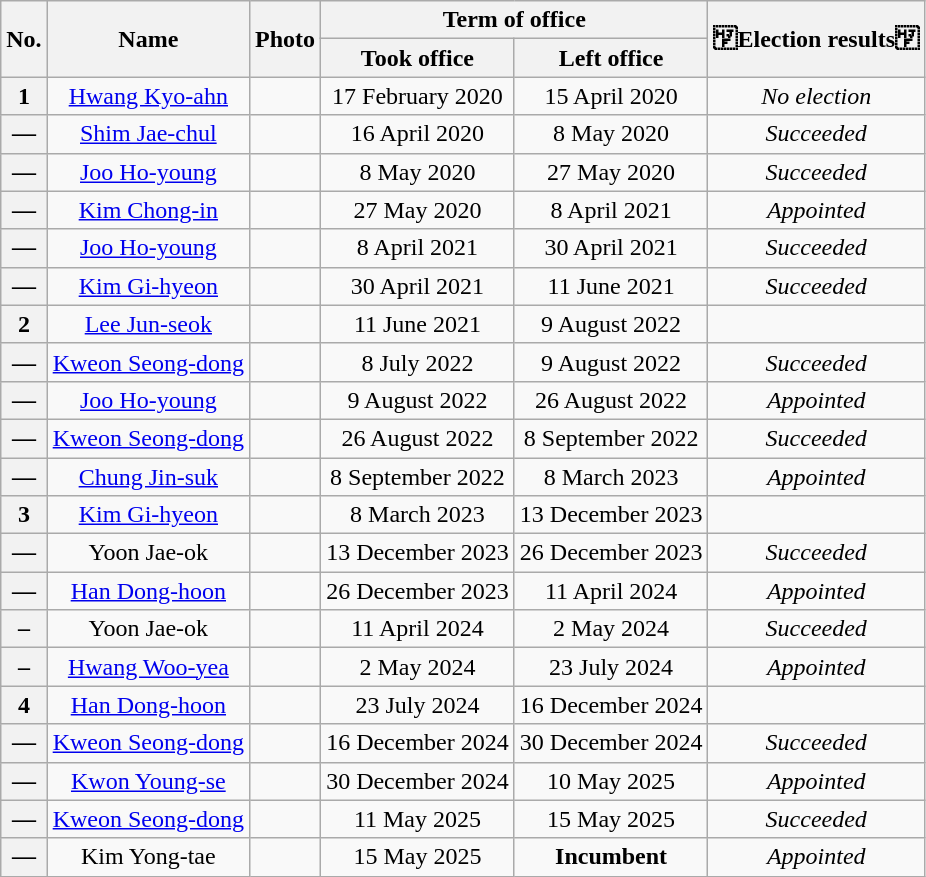<table class="wikitable" style="text-align:center">
<tr>
<th rowspan=2>No.</th>
<th rowspan=2>Name</th>
<th rowspan=2>Photo</th>
<th colspan=2>Term of office</th>
<th rowspan=2>ᅠElection resultsᅠ</th>
</tr>
<tr>
<th>Took office</th>
<th>Left office</th>
</tr>
<tr>
<th>1</th>
<td><a href='#'>Hwang Kyo-ahn</a><br></td>
<td></td>
<td>17 February 2020</td>
<td>15 April 2020</td>
<td><em>No election</em></td>
</tr>
<tr>
<th>—</th>
<td><a href='#'>Shim Jae-chul</a><br></td>
<td></td>
<td>16 April 2020</td>
<td>8 May 2020</td>
<td><em>Succeeded</em></td>
</tr>
<tr>
<th>—</th>
<td><a href='#'>Joo Ho-young</a><br></td>
<td></td>
<td>8 May 2020</td>
<td>27 May 2020</td>
<td><em>Succeeded</em></td>
</tr>
<tr>
<th>—</th>
<td><a href='#'>Kim Chong-in</a><br></td>
<td></td>
<td>27 May 2020</td>
<td>8 April 2021</td>
<td><em>Appointed</em></td>
</tr>
<tr>
<th>—</th>
<td><a href='#'>Joo Ho-young</a><br></td>
<td></td>
<td>8 April 2021</td>
<td>30 April 2021</td>
<td><em>Succeeded</em></td>
</tr>
<tr>
<th>—</th>
<td><a href='#'>Kim Gi-hyeon</a><br></td>
<td></td>
<td>30 April 2021</td>
<td>11 June 2021</td>
<td><em>Succeeded</em></td>
</tr>
<tr>
<th>2</th>
<td><a href='#'>Lee Jun-seok</a></td>
<td></td>
<td>11 June 2021</td>
<td>9 August 2022</td>
<td <align=left></td>
</tr>
<tr>
<th>—</th>
<td><a href='#'>Kweon Seong-dong</a><br></td>
<td></td>
<td>8 July 2022</td>
<td>9 August 2022</td>
<td><em>Succeeded</em></td>
</tr>
<tr>
<th>—</th>
<td><a href='#'>Joo Ho-young</a><br></td>
<td></td>
<td>9 August 2022</td>
<td>26 August 2022</td>
<td><em>Appointed</em></td>
</tr>
<tr>
<th>—</th>
<td><a href='#'>Kweon Seong-dong</a><br></td>
<td></td>
<td>26 August 2022</td>
<td>8 September 2022</td>
<td><em>Succeeded</em></td>
</tr>
<tr>
<th>—</th>
<td><a href='#'>Chung Jin-suk</a><br></td>
<td></td>
<td>8 September 2022</td>
<td>8 March 2023</td>
<td><em>Appointed</em></td>
</tr>
<tr>
<th>3</th>
<td><a href='#'>Kim Gi-hyeon</a></td>
<td></td>
<td>8 March 2023</td>
<td>13 December 2023</td>
<td <align=left></td>
</tr>
<tr>
<th>—</th>
<td>Yoon Jae-ok<br></td>
<td></td>
<td>13 December 2023</td>
<td>26 December 2023</td>
<td><em>Succeeded</em></td>
</tr>
<tr>
<th>—</th>
<td><a href='#'>Han Dong-hoon</a><br></td>
<td></td>
<td>26 December 2023</td>
<td>11 April 2024</td>
<td><em>Appointed</em></td>
</tr>
<tr>
<th>–</th>
<td>Yoon Jae-ok<br></td>
<td></td>
<td>11 April 2024</td>
<td>2 May 2024</td>
<td><em>Succeeded</em></td>
</tr>
<tr>
<th>–</th>
<td><a href='#'>Hwang Woo-yea</a><br></td>
<td></td>
<td>2 May 2024</td>
<td>23 July 2024</td>
<td><em>Appointed</em></td>
</tr>
<tr>
<th>4</th>
<td><a href='#'>Han Dong-hoon</a></td>
<td></td>
<td>23 July 2024</td>
<td>16 December 2024</td>
<td <align=left></td>
</tr>
<tr>
<th>—</th>
<td><a href='#'>Kweon Seong-dong</a><br></td>
<td></td>
<td>16 December 2024</td>
<td>30 December 2024</td>
<td><em>Succeeded</em></td>
</tr>
<tr>
<th>—</th>
<td><a href='#'>Kwon Young-se</a><br></td>
<td></td>
<td>30 December 2024</td>
<td>10 May 2025</td>
<td><em>Appointed</em></td>
</tr>
<tr>
<th>—</th>
<td><a href='#'>Kweon Seong-dong</a><br></td>
<td></td>
<td>11 May 2025</td>
<td>15 May 2025</td>
<td><em>Succeeded</em></td>
</tr>
<tr>
<th>—</th>
<td>Kim Yong-tae<br></td>
<td></td>
<td>15 May 2025</td>
<td><strong>Incumbent</strong></td>
<td><em>Appointed</em></td>
</tr>
</table>
